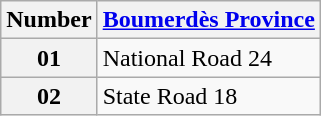<table class="wikitable sortable">
<tr>
<th>Number</th>
<th><a href='#'>Boumerdès Province</a></th>
</tr>
<tr>
<th>01</th>
<td>National Road 24</td>
</tr>
<tr>
<th>02</th>
<td>State Road 18</td>
</tr>
</table>
